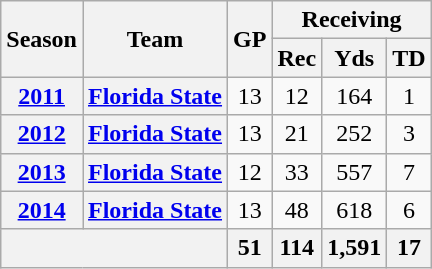<table class="wikitable" style="text-align:center;">
<tr>
<th rowspan="2">Season</th>
<th rowspan="2">Team</th>
<th rowspan="2">GP</th>
<th colspan="3">Receiving</th>
</tr>
<tr>
<th>Rec</th>
<th>Yds</th>
<th>TD</th>
</tr>
<tr>
<th><a href='#'>2011</a></th>
<th><a href='#'>Florida State</a></th>
<td>13</td>
<td>12</td>
<td>164</td>
<td>1</td>
</tr>
<tr>
<th><a href='#'>2012</a></th>
<th><a href='#'>Florida State</a></th>
<td>13</td>
<td>21</td>
<td>252</td>
<td>3</td>
</tr>
<tr>
<th><a href='#'>2013</a></th>
<th><a href='#'>Florida State</a></th>
<td>12</td>
<td>33</td>
<td>557</td>
<td>7</td>
</tr>
<tr>
<th><a href='#'>2014</a></th>
<th><a href='#'>Florida State</a></th>
<td>13</td>
<td>48</td>
<td>618</td>
<td>6</td>
</tr>
<tr>
<th colspan="2"></th>
<th>51</th>
<th>114</th>
<th>1,591</th>
<th>17</th>
</tr>
</table>
